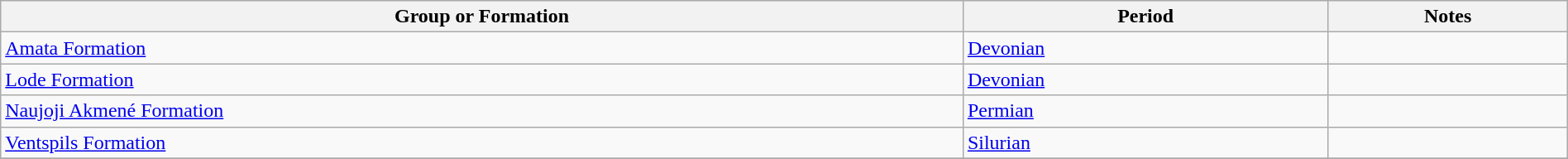<table class="wikitable sortable" style="width: 100%;">
<tr>
<th>Group or Formation</th>
<th>Period</th>
<th class="unsortable">Notes</th>
</tr>
<tr>
<td><a href='#'>Amata Formation</a></td>
<td><a href='#'>Devonian</a></td>
<td></td>
</tr>
<tr>
<td><a href='#'>Lode Formation</a></td>
<td><a href='#'>Devonian</a></td>
<td></td>
</tr>
<tr>
<td><a href='#'>Naujoji Akmené Formation</a></td>
<td><a href='#'>Permian</a></td>
<td></td>
</tr>
<tr>
<td><a href='#'>Ventspils Formation</a></td>
<td><a href='#'>Silurian</a></td>
<td></td>
</tr>
<tr>
</tr>
</table>
